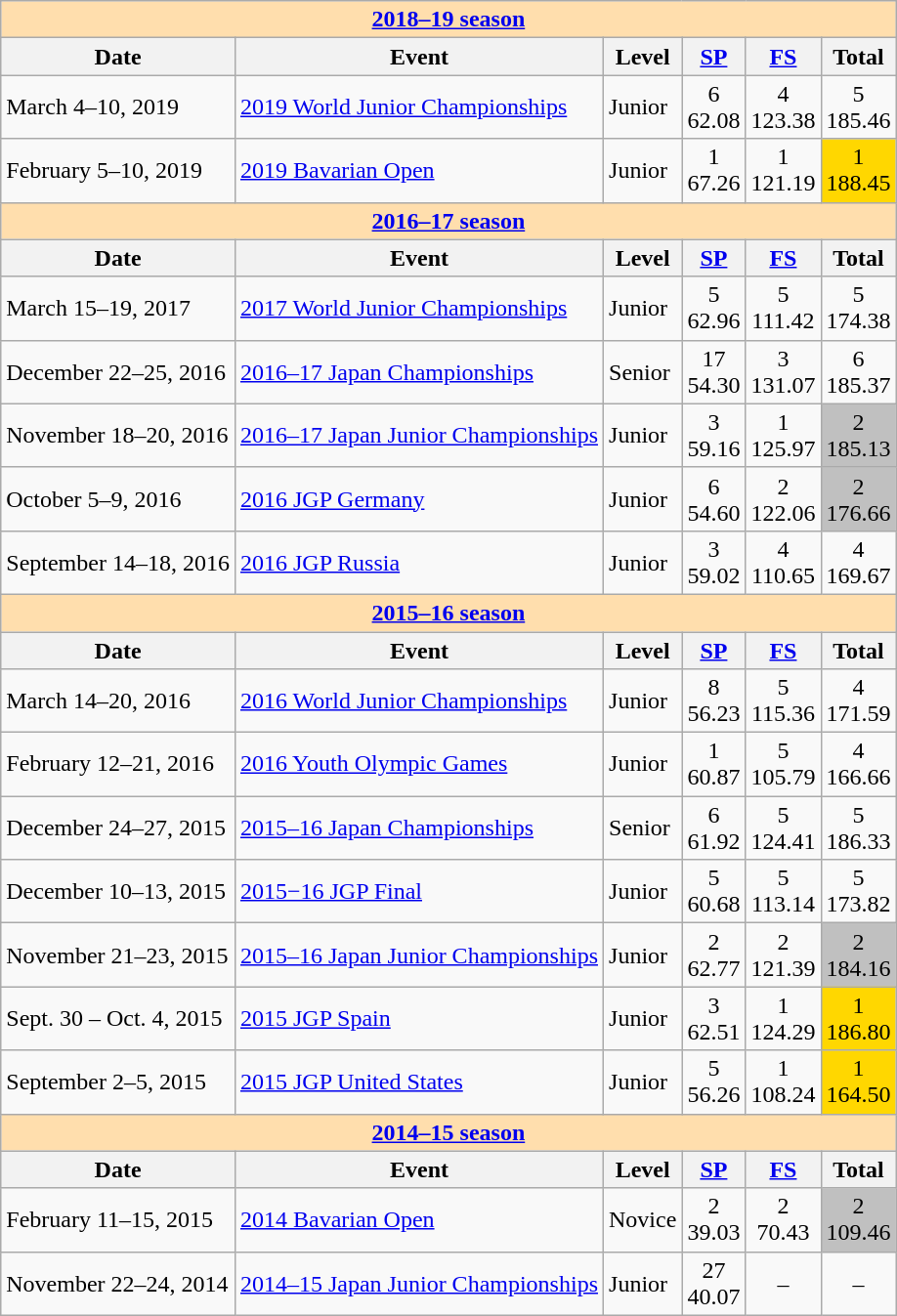<table class="wikitable">
<tr>
<th style="background-color: #ffdead; " colspan=6 align=center><strong><a href='#'>2018–19 season</a></strong></th>
</tr>
<tr>
<th>Date</th>
<th>Event</th>
<th>Level</th>
<th><a href='#'>SP</a></th>
<th><a href='#'>FS</a></th>
<th>Total</th>
</tr>
<tr>
<td>March 4–10, 2019</td>
<td><a href='#'>2019 World Junior Championships</a></td>
<td>Junior</td>
<td align=center>6 <br> 62.08</td>
<td align=center>4 <br> 123.38</td>
<td align=center>5 <br> 185.46</td>
</tr>
<tr>
<td>February 5–10, 2019</td>
<td><a href='#'>2019 Bavarian Open</a></td>
<td>Junior</td>
<td align=center>1 <br> 67.26</td>
<td align=center>1 <br> 121.19</td>
<td align=center bgcolor=gold>1 <br> 188.45</td>
</tr>
<tr>
<th style="background-color: #ffdead; " colspan=6 align=center><strong><a href='#'>2016–17 season</a></strong></th>
</tr>
<tr>
<th>Date</th>
<th>Event</th>
<th>Level</th>
<th><a href='#'>SP</a></th>
<th><a href='#'>FS</a></th>
<th>Total</th>
</tr>
<tr>
<td>March 15–19, 2017</td>
<td><a href='#'>2017 World Junior Championships</a></td>
<td>Junior</td>
<td align=center>5 <br> 62.96</td>
<td align=center>5 <br> 111.42</td>
<td align=center>5 <br> 174.38</td>
</tr>
<tr>
<td>December 22–25, 2016</td>
<td><a href='#'>2016–17 Japan Championships</a></td>
<td>Senior</td>
<td align=center>17 <br> 54.30</td>
<td align=center>3 <br> 131.07</td>
<td align=center>6 <br> 185.37</td>
</tr>
<tr>
<td>November 18–20, 2016</td>
<td><a href='#'>2016–17 Japan Junior Championships</a></td>
<td>Junior</td>
<td align=center>3 <br> 59.16</td>
<td align=center>1 <br> 125.97</td>
<td align=center bgcolor=silver>2 <br> 185.13</td>
</tr>
<tr>
<td>October 5–9, 2016</td>
<td><a href='#'>2016 JGP Germany</a></td>
<td>Junior</td>
<td align=center>6 <br> 54.60</td>
<td align=center>2 <br> 122.06</td>
<td align=center bgcolor=silver>2 <br> 176.66</td>
</tr>
<tr>
<td>September 14–18, 2016</td>
<td><a href='#'>2016 JGP Russia</a></td>
<td>Junior</td>
<td align=center>3 <br> 59.02</td>
<td align=center>4 <br> 110.65</td>
<td align=center>4 <br> 169.67</td>
</tr>
<tr>
<th style="background-color: #ffdead; " colspan=6 align=center><strong><a href='#'>2015–16 season</a></strong></th>
</tr>
<tr>
<th>Date</th>
<th>Event</th>
<th>Level</th>
<th><a href='#'>SP</a></th>
<th><a href='#'>FS</a></th>
<th>Total</th>
</tr>
<tr>
<td>March 14–20, 2016</td>
<td><a href='#'>2016 World Junior Championships</a></td>
<td>Junior</td>
<td align=center>8 <br> 56.23</td>
<td align=center>5 <br> 115.36</td>
<td align=center>4 <br> 171.59</td>
</tr>
<tr>
<td>February 12–21, 2016</td>
<td><a href='#'>2016 Youth Olympic Games</a></td>
<td>Junior</td>
<td align=center>1 <br> 60.87</td>
<td align=center>5 <br> 105.79</td>
<td align=center>4 <br> 166.66</td>
</tr>
<tr>
<td>December 24–27, 2015</td>
<td><a href='#'>2015–16 Japan Championships</a></td>
<td>Senior</td>
<td align=center>6 <br> 61.92</td>
<td align=center>5 <br> 124.41</td>
<td align=center>5 <br> 186.33</td>
</tr>
<tr>
<td>December 10–13, 2015</td>
<td><a href='#'>2015−16 JGP Final</a></td>
<td>Junior</td>
<td align=center>5 <br> 60.68</td>
<td align=center>5 <br> 113.14</td>
<td align=center>5 <br> 173.82</td>
</tr>
<tr>
<td>November 21–23, 2015</td>
<td><a href='#'>2015–16 Japan Junior Championships</a></td>
<td>Junior</td>
<td align=center>2 <br> 62.77</td>
<td align=center>2 <br> 121.39</td>
<td align=center bgcolor=silver>2 <br> 184.16</td>
</tr>
<tr>
<td>Sept. 30 – Oct. 4, 2015</td>
<td><a href='#'>2015 JGP Spain</a></td>
<td>Junior</td>
<td align=center>3 <br> 62.51</td>
<td align=center>1 <br> 124.29</td>
<td align=center bgcolor=gold>1 <br> 186.80</td>
</tr>
<tr>
<td>September 2–5, 2015</td>
<td><a href='#'>2015 JGP United States</a></td>
<td>Junior</td>
<td align=center>5 <br> 56.26</td>
<td align=center>1 <br> 108.24</td>
<td align=center bgcolor=gold>1 <br> 164.50</td>
</tr>
<tr>
<th style="background-color: #ffdead; " colspan=6 align=center><strong><a href='#'>2014–15 season</a></strong></th>
</tr>
<tr>
<th>Date</th>
<th>Event</th>
<th>Level</th>
<th><a href='#'>SP</a></th>
<th><a href='#'>FS</a></th>
<th>Total</th>
</tr>
<tr>
<td>February 11–15, 2015</td>
<td><a href='#'>2014 Bavarian Open</a></td>
<td>Novice</td>
<td align=center>2 <br> 39.03</td>
<td align=center>2 <br> 70.43</td>
<td align=center bgcolor=silver>2 <br> 109.46</td>
</tr>
<tr>
<td>November 22–24, 2014</td>
<td><a href='#'>2014–15 Japan Junior Championships</a></td>
<td>Junior</td>
<td align=center>27 <br> 40.07</td>
<td align=center>–</td>
<td align=center>–</td>
</tr>
</table>
